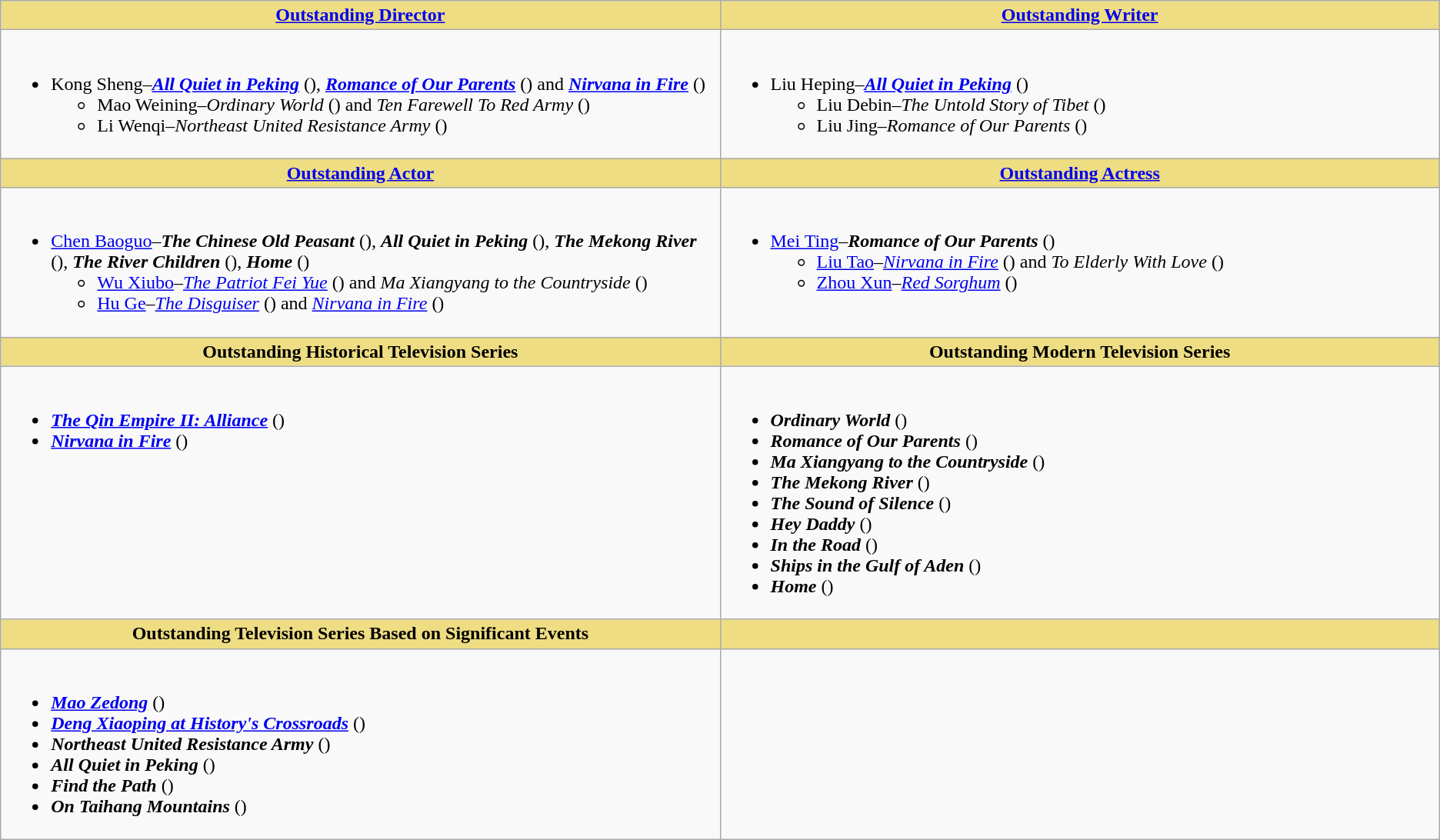<table class="wikitable">
<tr>
<th style="background:#EEDD82; width:50%"><a href='#'>Outstanding Director</a></th>
<th style="background:#EEDD82; width:50%"><a href='#'>Outstanding Writer</a></th>
</tr>
<tr>
<td valign="top"><br><ul><li>Kong Sheng–<strong><em><a href='#'>All Quiet in Peking</a></em></strong> (), <strong><em><a href='#'>Romance of Our Parents</a></em></strong> () and <strong><em><a href='#'>Nirvana in Fire</a></em></strong> ()<ul><li>Mao Weining–<em>Ordinary World</em> () and <em>Ten Farewell To Red Army</em> ()</li><li>Li Wenqi–<em>Northeast United Resistance Army</em> ()</li></ul></li></ul></td>
<td valign="top"><br><ul><li>Liu Heping–<strong><em><a href='#'>All Quiet in Peking</a></em></strong> ()<ul><li>Liu Debin–<em>The Untold Story of Tibet</em> ()</li><li>Liu Jing–<em>Romance of Our Parents</em> ()</li></ul></li></ul></td>
</tr>
<tr>
<th style="background:#EEDD82; width:50%"><a href='#'>Outstanding Actor</a></th>
<th style="background:#EEDD82; width:50%"><a href='#'>Outstanding Actress</a></th>
</tr>
<tr>
<td valign="top"><br><ul><li><a href='#'>Chen Baoguo</a>–<strong><em>The Chinese Old Peasant</em></strong> (), <strong><em>All Quiet in Peking</em></strong> (), <strong><em>The Mekong River</em></strong> (), <strong><em>The River Children</em></strong> (), <strong><em>Home</em></strong> ()<ul><li><a href='#'>Wu Xiubo</a>–<em><a href='#'>The Patriot Fei Yue</a></em> () and <em>Ma Xiangyang to the Countryside</em> ()</li><li><a href='#'>Hu Ge</a>–<em><a href='#'>The Disguiser</a></em> () and <em><a href='#'>Nirvana in Fire</a></em> ()</li></ul></li></ul></td>
<td valign="top"><br><ul><li><a href='#'>Mei Ting</a>–<strong><em>Romance of Our Parents</em></strong> ()<ul><li><a href='#'>Liu Tao</a>–<em><a href='#'>Nirvana in Fire</a></em> () and <em>To Elderly With Love</em> ()</li><li><a href='#'>Zhou Xun</a>–<em><a href='#'>Red Sorghum</a></em> ()</li></ul></li></ul></td>
</tr>
<tr>
<th style="background:#EEDD82; width:50%">Outstanding Historical Television Series</th>
<th style="background:#EEDD82; width:50%">Outstanding Modern Television Series</th>
</tr>
<tr>
<td valign="top"><br><ul><li><strong><em><a href='#'>The Qin Empire II: Alliance</a></em></strong> ()</li><li><strong><em><a href='#'>Nirvana in Fire</a></em></strong> ()</li></ul></td>
<td valign="top"><br><ul><li><strong><em>Ordinary World</em></strong> ()</li><li><strong><em>Romance of Our Parents</em></strong> ()</li><li><strong><em>Ma Xiangyang to the Countryside</em></strong> ()</li><li><strong><em>The Mekong River</em></strong> ()</li><li><strong><em>The Sound of Silence</em></strong> ()</li><li><strong><em>Hey Daddy</em></strong> ()</li><li><strong><em>In the Road</em></strong> ()</li><li><strong><em>Ships in the Gulf of Aden</em></strong> ()</li><li><strong><em>Home</em></strong> ()</li></ul></td>
</tr>
<tr>
<th style="background:#EEDD82; width:50%">Outstanding Television Series Based on Significant Events</th>
<th style="background:#EEDD82; width:50%"></th>
</tr>
<tr>
<td valign="top"><br><ul><li><strong><em><a href='#'>Mao Zedong</a></em></strong> ()</li><li><strong><em><a href='#'>Deng Xiaoping at History's Crossroads</a></em></strong> ()</li><li><strong><em>Northeast United Resistance Army</em></strong> ()</li><li><strong><em>All Quiet in Peking</em></strong> ()</li><li><strong><em>Find the Path</em></strong> ()</li><li><strong><em>On Taihang Mountains</em></strong> ()</li></ul></td>
<td valign="top"></td>
</tr>
</table>
